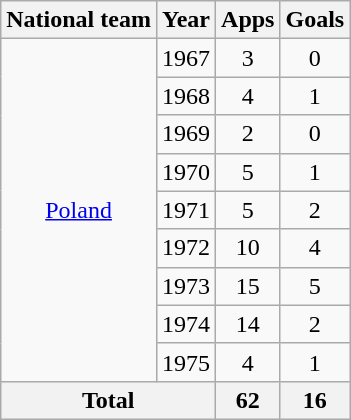<table class="wikitable" style="text-align:center">
<tr>
<th>National team</th>
<th>Year</th>
<th>Apps</th>
<th>Goals</th>
</tr>
<tr>
<td rowspan="9"><a href='#'>Poland</a></td>
<td>1967</td>
<td>3</td>
<td>0</td>
</tr>
<tr>
<td>1968</td>
<td>4</td>
<td>1</td>
</tr>
<tr>
<td>1969</td>
<td>2</td>
<td>0</td>
</tr>
<tr>
<td>1970</td>
<td>5</td>
<td>1</td>
</tr>
<tr>
<td>1971</td>
<td>5</td>
<td>2</td>
</tr>
<tr>
<td>1972</td>
<td>10</td>
<td>4</td>
</tr>
<tr>
<td>1973</td>
<td>15</td>
<td>5</td>
</tr>
<tr>
<td>1974</td>
<td>14</td>
<td>2</td>
</tr>
<tr>
<td>1975</td>
<td>4</td>
<td>1</td>
</tr>
<tr>
<th colspan="2">Total</th>
<th>62</th>
<th>16</th>
</tr>
</table>
